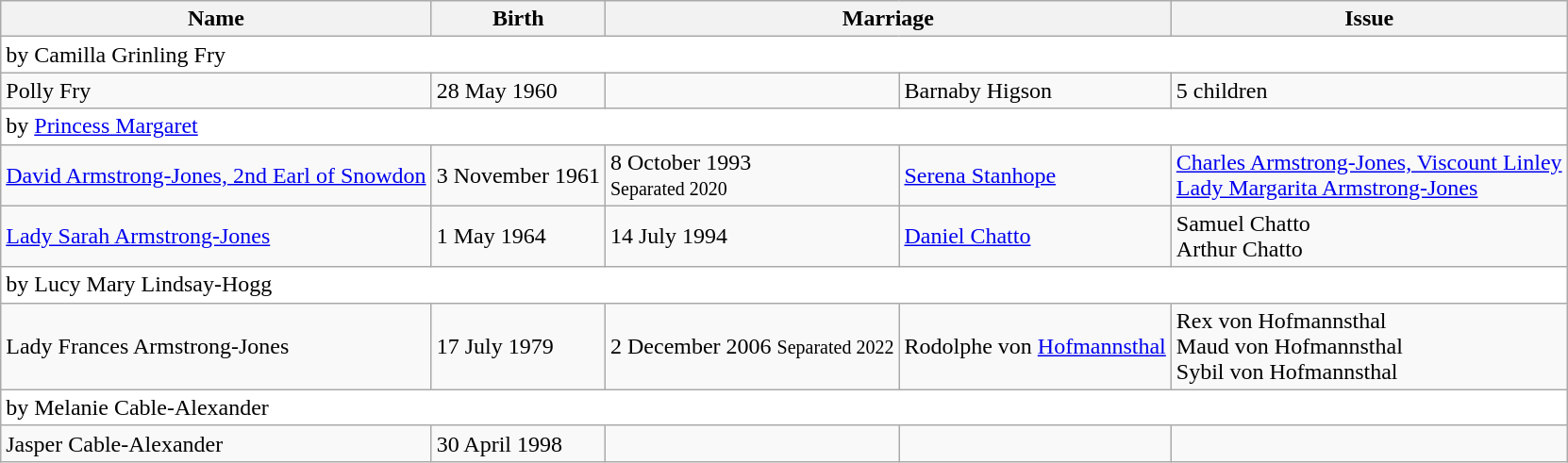<table class="wikitable style="font-size: 95%;width: 78%;">
<tr>
<th>Name</th>
<th>Birth</th>
<th colspan=2>Marriage</th>
<th>Issue</th>
</tr>
<tr>
<td colspan=5 bgcolor=white>by Camilla Grinling Fry</td>
</tr>
<tr>
<td>Polly Fry</td>
<td>28 May 1960</td>
<td></td>
<td>Barnaby Higson</td>
<td>5 children</td>
</tr>
<tr>
<td colspan=5 bgcolor=white>by <a href='#'>Princess Margaret</a></td>
</tr>
<tr>
<td><a href='#'>David Armstrong-Jones, 2nd Earl of Snowdon</a></td>
<td>3 November 1961</td>
<td>8 October 1993<br><small>Separated 2020</small></td>
<td><a href='#'>Serena Stanhope</a></td>
<td><a href='#'>Charles Armstrong-Jones, Viscount Linley</a><br><a href='#'>Lady Margarita Armstrong-Jones</a></td>
</tr>
<tr>
<td><a href='#'>Lady Sarah Armstrong-Jones</a></td>
<td>1 May 1964</td>
<td>14 July 1994</td>
<td><a href='#'>Daniel Chatto</a></td>
<td>Samuel Chatto<br>Arthur Chatto</td>
</tr>
<tr>
<td colspan=5 bgcolor=white>by Lucy Mary Lindsay-Hogg</td>
</tr>
<tr>
<td>Lady Frances Armstrong-Jones</td>
<td>17 July 1979</td>
<td>2 December 2006 <small>Separated 2022</small></td>
<td>Rodolphe von <a href='#'>Hofmannsthal</a></td>
<td>Rex von Hofmannsthal<br>Maud von Hofmannsthal<br>Sybil von Hofmannsthal</td>
</tr>
<tr>
<td colspan=5 bgcolor=white>by Melanie Cable-Alexander</td>
</tr>
<tr>
<td>Jasper Cable-Alexander</td>
<td>30 April 1998</td>
<td></td>
<td></td>
<td></td>
</tr>
</table>
